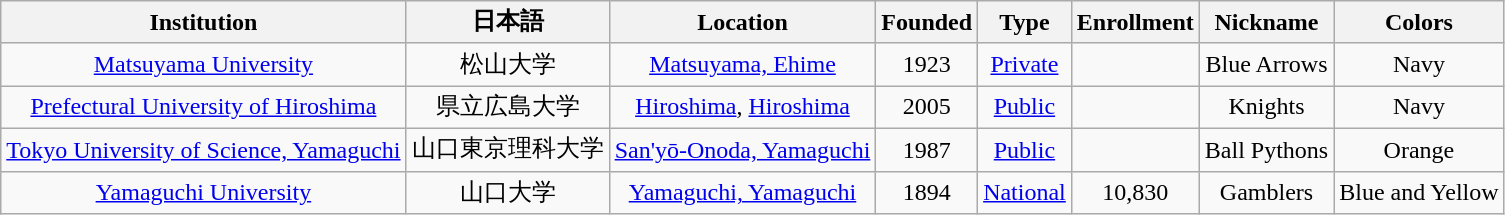<table class="wikitable sortable" style="text-align: center;">
<tr>
<th>Institution</th>
<th>日本語</th>
<th>Location</th>
<th>Founded</th>
<th>Type</th>
<th>Enrollment</th>
<th>Nickname</th>
<th>Colors</th>
</tr>
<tr>
<td><a href='#'>Matsuyama University</a></td>
<td>松山大学</td>
<td><a href='#'>Matsuyama, Ehime</a></td>
<td>1923</td>
<td><a href='#'>Private</a></td>
<td></td>
<td>Blue Arrows</td>
<td>Navy</td>
</tr>
<tr>
<td><a href='#'>Prefectural University of Hiroshima</a></td>
<td>県立広島大学</td>
<td><a href='#'>Hiroshima</a>, <a href='#'>Hiroshima</a></td>
<td>2005</td>
<td><a href='#'>Public</a></td>
<td></td>
<td>Knights</td>
<td>Navy</td>
</tr>
<tr>
<td><a href='#'>Tokyo University of Science, Yamaguchi</a></td>
<td>山口東京理科大学</td>
<td><a href='#'>San'yō-Onoda, Yamaguchi</a></td>
<td>1987</td>
<td><a href='#'>Public</a></td>
<td></td>
<td>Ball Pythons</td>
<td>Orange</td>
</tr>
<tr>
<td><a href='#'>Yamaguchi University</a></td>
<td>山口大学</td>
<td><a href='#'>Yamaguchi, Yamaguchi</a></td>
<td>1894</td>
<td><a href='#'>National</a></td>
<td>10,830</td>
<td>Gamblers</td>
<td>Blue and Yellow</td>
</tr>
</table>
